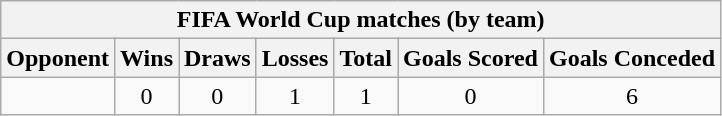<table class="wikitable sortable" style="text-align: center;">
<tr>
<th colspan=7>FIFA World Cup matches (by team)</th>
</tr>
<tr>
<th>Opponent</th>
<th>Wins</th>
<th>Draws</th>
<th>Losses</th>
<th>Total</th>
<th>Goals Scored</th>
<th>Goals Conceded</th>
</tr>
<tr>
<td align="left"></td>
<td>0</td>
<td>0</td>
<td>1</td>
<td>1</td>
<td>0</td>
<td>6</td>
</tr>
</table>
